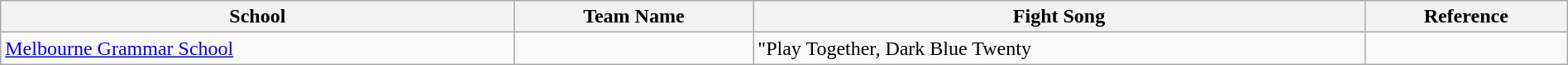<table class="sortable wikitable" style="width:100%;">
<tr>
<th>School</th>
<th>Team Name</th>
<th>Fight Song</th>
<th>Reference</th>
</tr>
<tr>
<td><a href='#'>Melbourne Grammar School</a></td>
<td></td>
<td>"Play Together, Dark Blue Twenty</td>
<td></td>
</tr>
</table>
